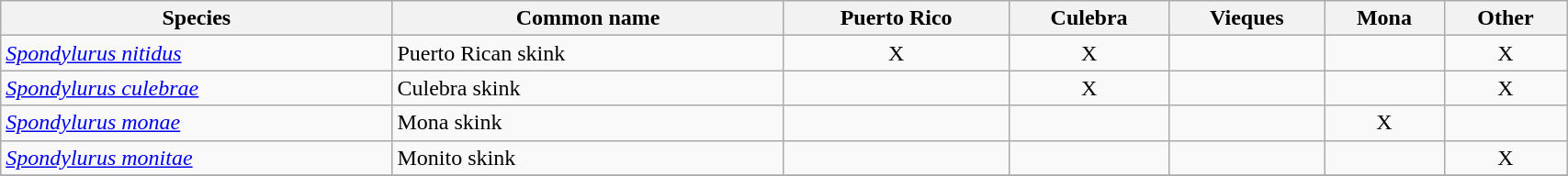<table width=90% class="wikitable">
<tr>
<th width=25%>Species</th>
<th width=25%>Common name</th>
<th>Puerto Rico</th>
<th>Culebra</th>
<th>Vieques</th>
<th>Mona</th>
<th>Other</th>
</tr>
<tr>
<td><em><a href='#'>Spondylurus nitidus</a></em></td>
<td>Puerto Rican skink</td>
<td align=center>X</td>
<td align=center>X</td>
<td align=center></td>
<td align=center></td>
<td align=center>X</td>
</tr>
<tr>
<td><em><a href='#'>Spondylurus culebrae</a></em></td>
<td>Culebra skink</td>
<td align=center></td>
<td align=center>X</td>
<td align=center></td>
<td align=center></td>
<td align=center>X</td>
</tr>
<tr>
<td><em><a href='#'>Spondylurus monae</a></em></td>
<td>Mona skink</td>
<td align=center></td>
<td align=center></td>
<td align=center></td>
<td align=center>X</td>
<td align=center></td>
</tr>
<tr>
<td><em><a href='#'>Spondylurus monitae</a></em></td>
<td>Monito skink</td>
<td align=center></td>
<td align=center></td>
<td align=center></td>
<td align=center></td>
<td align=center>X</td>
</tr>
<tr>
</tr>
</table>
